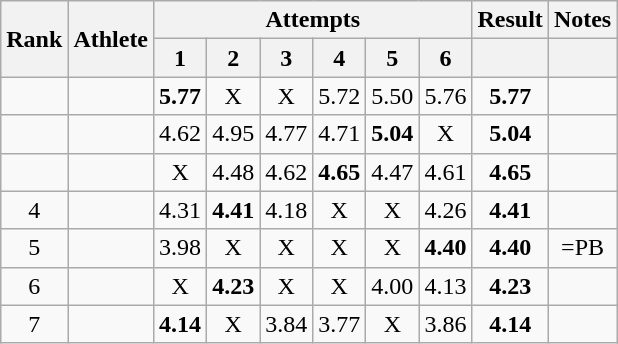<table class='wikitable'>
<tr>
<th rowspan=2'>Rank</th>
<th rowspan=2>Athlete</th>
<th colspan=6>Attempts</th>
<th>Result</th>
<th>Notes</th>
</tr>
<tr>
<th>1</th>
<th>2</th>
<th>3</th>
<th>4</th>
<th>5</th>
<th>6</th>
<th></th>
<th></th>
</tr>
<tr align=center>
<td></td>
<td align=left></td>
<td><strong>5.77</strong></td>
<td>X</td>
<td>X</td>
<td>5.72</td>
<td>5.50</td>
<td>5.76</td>
<td><strong> 5.77 </strong></td>
<td></td>
</tr>
<tr align=center>
<td></td>
<td align=left></td>
<td>4.62</td>
<td>4.95</td>
<td>4.77</td>
<td>4.71</td>
<td><strong>5.04</strong></td>
<td>X</td>
<td><strong> 5.04 </strong></td>
<td></td>
</tr>
<tr align=center>
<td></td>
<td align=left></td>
<td>X</td>
<td>4.48</td>
<td>4.62</td>
<td><strong>4.65 </strong></td>
<td>4.47</td>
<td>4.61</td>
<td><strong> 4.65 </strong></td>
<td></td>
</tr>
<tr align=center>
<td>4</td>
<td align=left></td>
<td>4.31</td>
<td><strong>4.41</strong></td>
<td>4.18</td>
<td>X</td>
<td>X</td>
<td>4.26</td>
<td><strong> 4.41 </strong></td>
<td></td>
</tr>
<tr align=center>
<td>5</td>
<td align=left></td>
<td>3.98</td>
<td>X</td>
<td>X</td>
<td>X</td>
<td>X</td>
<td><strong>4.40</strong></td>
<td><strong> 4.40 </strong></td>
<td>=PB</td>
</tr>
<tr align=center>
<td>6</td>
<td align=left></td>
<td>X</td>
<td><strong>4.23</strong></td>
<td>X</td>
<td>X</td>
<td>4.00</td>
<td>4.13</td>
<td><strong> 4.23 </strong></td>
<td></td>
</tr>
<tr align=center>
<td>7</td>
<td align=left></td>
<td><strong>4.14</strong></td>
<td>X</td>
<td>3.84</td>
<td>3.77</td>
<td>X</td>
<td>3.86</td>
<td><strong> 4.14 </strong></td>
<td></td>
</tr>
</table>
